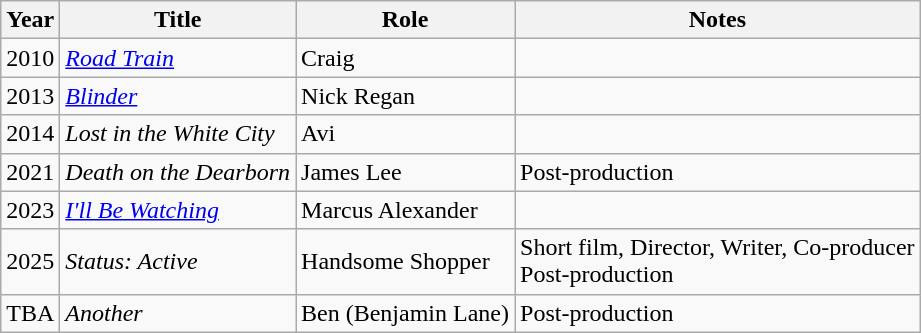<table class="wikitable sortable">
<tr>
<th>Year</th>
<th>Title</th>
<th>Role</th>
<th>Notes</th>
</tr>
<tr>
<td>2010</td>
<td><em><a href='#'>Road Train</a></em></td>
<td>Craig</td>
<td></td>
</tr>
<tr>
<td>2013</td>
<td><em><a href='#'>Blinder</a></em></td>
<td>Nick Regan</td>
<td></td>
</tr>
<tr>
<td>2014</td>
<td><em>Lost in the White City</em></td>
<td>Avi</td>
<td></td>
</tr>
<tr>
<td>2021</td>
<td><em>Death on the Dearborn</em></td>
<td>James Lee</td>
<td>Post-production</td>
</tr>
<tr>
<td>2023</td>
<td><em><a href='#'>I'll Be Watching</a></em></td>
<td>Marcus Alexander</td>
</tr>
<tr>
<td>2025</td>
<td><em>Status: Active</em></td>
<td>Handsome Shopper</td>
<td>Short film, Director, Writer, Co-producer<br>Post-production</td>
</tr>
<tr>
<td>TBA</td>
<td><em>Another</em></td>
<td>Ben (Benjamin Lane)</td>
<td>Post-production</td>
</tr>
</table>
